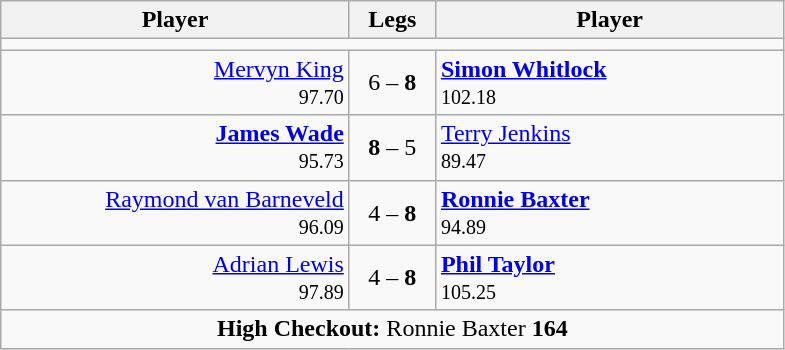<table class=wikitable style="text-align:center">
<tr>
<th width=225>Player</th>
<th width=50>Legs</th>
<th width=225>Player</th>
</tr>
<tr align=center>
<td colspan="3"></td>
</tr>
<tr align=left>
<td align=right><a href='#'>Mervyn King</a>  <br> <small><span>97.70</span></small></td>
<td align=center>6 – <strong>8</strong></td>
<td> <strong><a href='#'>Simon Whitlock</a></strong> <br> <small><span>102.18</span></small></td>
</tr>
<tr align=left>
<td align=right><strong><a href='#'>James Wade</a></strong>  <br> <small><span>95.73</span></small></td>
<td align=center><strong>8</strong> – 5</td>
<td> <a href='#'>Terry Jenkins</a> <br> <small><span>89.47</span></small></td>
</tr>
<tr align=left>
<td align=right><a href='#'>Raymond van Barneveld</a>  <br> <small><span>96.09</span></small></td>
<td align=center>4 – <strong>8</strong></td>
<td> <strong><a href='#'>Ronnie Baxter</a></strong> <br> <small><span>94.89</span></small></td>
</tr>
<tr align=left>
<td align=right><a href='#'>Adrian Lewis</a>  <br> <small><span>97.89</span></small></td>
<td align=center>4 – <strong>8</strong></td>
<td> <strong><a href='#'>Phil Taylor</a></strong> <br> <small><span>105.25</span></small></td>
</tr>
<tr align=center>
<td colspan="3"><strong>High Checkout:</strong> Ronnie Baxter <strong>164</strong></td>
</tr>
</table>
